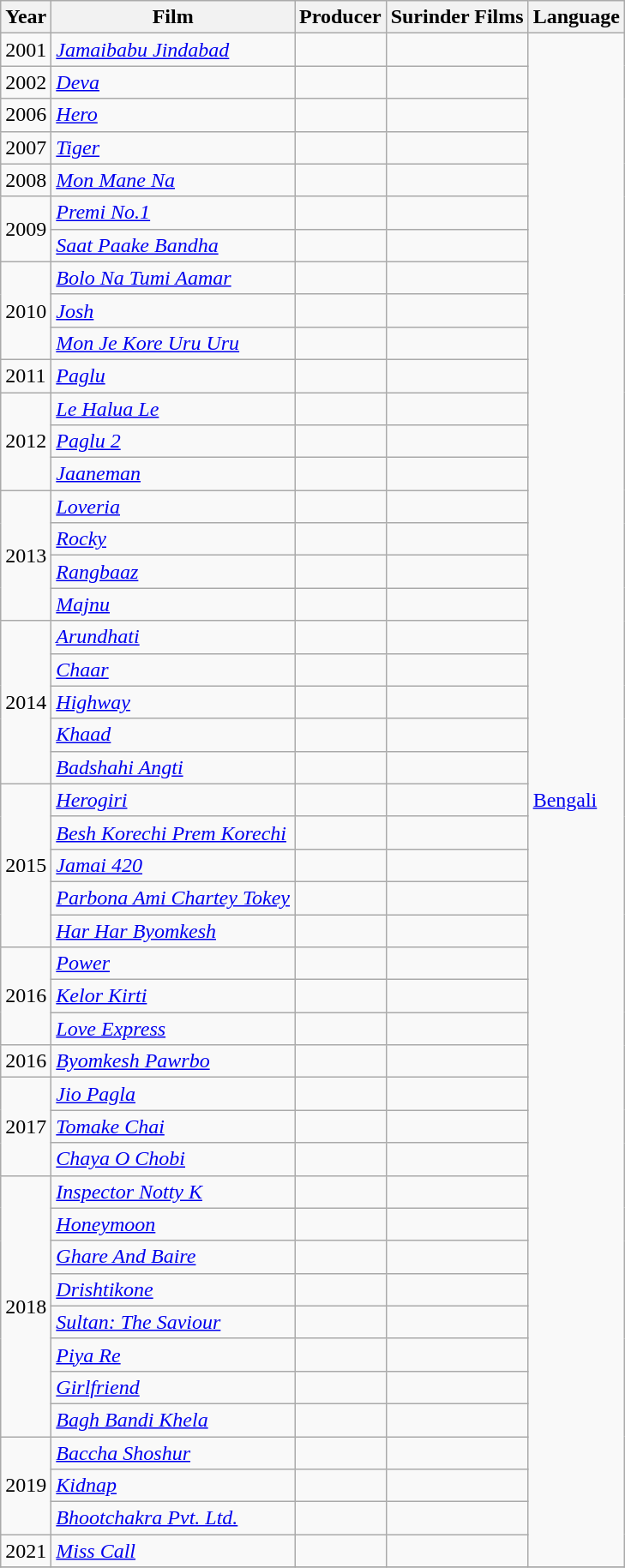<table class="wikitable sortable">
<tr>
<th>Year</th>
<th>Film</th>
<th>Producer</th>
<th>Surinder Films</th>
<th>Language</th>
</tr>
<tr>
<td>2001</td>
<td><em><a href='#'>Jamaibabu Jindabad</a></em></td>
<td></td>
<td></td>
<td rowspan="47"><a href='#'>Bengali</a></td>
</tr>
<tr>
<td>2002</td>
<td><em><a href='#'>Deva</a></em></td>
<td></td>
<td></td>
</tr>
<tr>
<td>2006</td>
<td><em><a href='#'>Hero</a></em></td>
<td></td>
<td></td>
</tr>
<tr>
<td>2007</td>
<td><em><a href='#'>Tiger</a></em></td>
<td></td>
<td></td>
</tr>
<tr>
<td>2008</td>
<td><em><a href='#'>Mon Mane Na</a></em></td>
<td></td>
<td></td>
</tr>
<tr>
<td rowspan="2">2009</td>
<td><em><a href='#'>Premi No.1</a></em></td>
<td></td>
<td></td>
</tr>
<tr>
<td><em><a href='#'>Saat Paake Bandha</a></em></td>
<td></td>
<td></td>
</tr>
<tr>
<td rowspan="3">2010</td>
<td><em><a href='#'>Bolo Na Tumi Aamar</a></em></td>
<td></td>
<td></td>
</tr>
<tr>
<td><em><a href='#'>Josh</a></em></td>
<td></td>
<td></td>
</tr>
<tr>
<td><em><a href='#'>Mon Je Kore Uru Uru</a></em></td>
<td></td>
<td></td>
</tr>
<tr>
<td>2011</td>
<td><em><a href='#'>Paglu</a></em></td>
<td></td>
<td></td>
</tr>
<tr>
<td rowspan="3">2012</td>
<td><em><a href='#'>Le Halua Le</a></em></td>
<td></td>
<td></td>
</tr>
<tr>
<td><em><a href='#'>Paglu 2</a></em></td>
<td></td>
<td></td>
</tr>
<tr>
<td><em><a href='#'>Jaaneman</a></em></td>
<td></td>
<td></td>
</tr>
<tr>
<td rowspan="4">2013</td>
<td><em><a href='#'>Loveria</a></em></td>
<td></td>
<td></td>
</tr>
<tr>
<td><em><a href='#'>Rocky</a></em></td>
<td></td>
<td></td>
</tr>
<tr>
<td><em><a href='#'>Rangbaaz</a></em></td>
<td></td>
<td></td>
</tr>
<tr>
<td><em><a href='#'>Majnu</a></em></td>
<td></td>
<td></td>
</tr>
<tr>
<td rowspan="5">2014</td>
<td><em><a href='#'>Arundhati</a></em></td>
<td></td>
<td></td>
</tr>
<tr>
<td><em><a href='#'>Chaar</a></em></td>
<td></td>
<td></td>
</tr>
<tr>
<td><em><a href='#'>Highway</a></em></td>
<td></td>
<td></td>
</tr>
<tr>
<td><em><a href='#'>Khaad</a></em></td>
<td></td>
<td></td>
</tr>
<tr>
<td><em><a href='#'>Badshahi Angti</a></em></td>
<td></td>
<td></td>
</tr>
<tr>
<td rowspan="5">2015</td>
<td><em><a href='#'>Herogiri</a></em></td>
<td></td>
<td></td>
</tr>
<tr>
<td><em><a href='#'>Besh Korechi Prem Korechi</a></em></td>
<td></td>
<td></td>
</tr>
<tr>
<td><em><a href='#'>Jamai 420</a></em></td>
<td></td>
<td></td>
</tr>
<tr>
<td><em><a href='#'>Parbona Ami Chartey Tokey</a></em></td>
<td></td>
<td></td>
</tr>
<tr>
<td><em><a href='#'>Har Har Byomkesh</a></em></td>
<td></td>
<td></td>
</tr>
<tr>
<td rowspan="3">2016</td>
<td><em><a href='#'>Power</a></em></td>
<td></td>
<td></td>
</tr>
<tr>
<td><em><a href='#'>Kelor Kirti</a></em></td>
<td></td>
<td></td>
</tr>
<tr>
<td><em><a href='#'>Love Express</a></em></td>
<td></td>
<td></td>
</tr>
<tr>
<td rowspan="1">2016</td>
<td><em><a href='#'>Byomkesh Pawrbo</a></em></td>
<td></td>
<td></td>
</tr>
<tr>
<td rowspan="3">2017</td>
<td><em><a href='#'>Jio Pagla</a></em></td>
<td></td>
<td></td>
</tr>
<tr>
<td><em><a href='#'>Tomake Chai</a></em></td>
<td></td>
<td></td>
</tr>
<tr>
<td><em><a href='#'>Chaya O Chobi</a></em></td>
<td></td>
<td></td>
</tr>
<tr>
<td rowspan="8">2018</td>
<td><em><a href='#'>Inspector Notty K</a></em></td>
<td></td>
<td></td>
</tr>
<tr>
<td><em><a href='#'>Honeymoon</a></em></td>
<td></td>
<td></td>
</tr>
<tr>
<td><em><a href='#'>Ghare And Baire</a></em></td>
<td></td>
<td></td>
</tr>
<tr>
<td><em><a href='#'>Drishtikone</a></em></td>
<td></td>
<td></td>
</tr>
<tr>
<td><em><a href='#'>Sultan: The Saviour</a></em></td>
<td></td>
<td></td>
</tr>
<tr>
<td><em><a href='#'>Piya Re</a></em></td>
<td></td>
<td></td>
</tr>
<tr>
<td><em><a href='#'>Girlfriend</a></em></td>
<td></td>
<td></td>
</tr>
<tr>
<td><em><a href='#'>Bagh Bandi Khela</a></em></td>
<td></td>
<td></td>
</tr>
<tr>
<td rowspan="3">2019</td>
<td><em><a href='#'>Baccha Shoshur</a></em></td>
<td></td>
<td></td>
</tr>
<tr>
<td><em><a href='#'>Kidnap</a></em></td>
<td></td>
<td></td>
</tr>
<tr>
<td><em><a href='#'>Bhootchakra Pvt. Ltd.</a></em></td>
<td></td>
<td></td>
</tr>
<tr>
<td>2021</td>
<td><em><a href='#'>Miss Call</a></em></td>
<td></td>
<td></td>
</tr>
<tr>
</tr>
</table>
